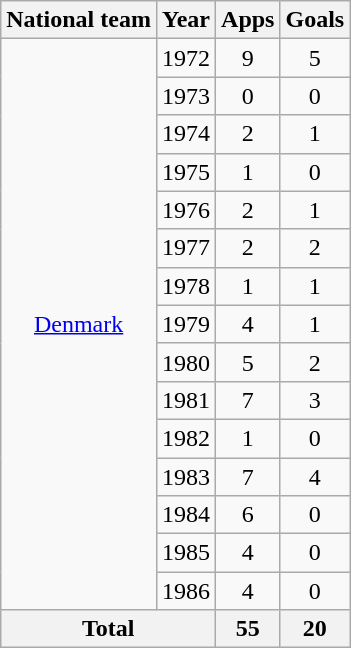<table class="wikitable" style="text-align:center">
<tr>
<th>National team</th>
<th>Year</th>
<th>Apps</th>
<th>Goals</th>
</tr>
<tr>
<td rowspan="15"><a href='#'>Denmark</a></td>
<td>1972</td>
<td>9</td>
<td>5</td>
</tr>
<tr>
<td>1973</td>
<td>0</td>
<td>0</td>
</tr>
<tr>
<td>1974</td>
<td>2</td>
<td>1</td>
</tr>
<tr>
<td>1975</td>
<td>1</td>
<td>0</td>
</tr>
<tr>
<td>1976</td>
<td>2</td>
<td>1</td>
</tr>
<tr>
<td>1977</td>
<td>2</td>
<td>2</td>
</tr>
<tr>
<td>1978</td>
<td>1</td>
<td>1</td>
</tr>
<tr>
<td>1979</td>
<td>4</td>
<td>1</td>
</tr>
<tr>
<td>1980</td>
<td>5</td>
<td>2</td>
</tr>
<tr>
<td>1981</td>
<td>7</td>
<td>3</td>
</tr>
<tr>
<td>1982</td>
<td>1</td>
<td>0</td>
</tr>
<tr>
<td>1983</td>
<td>7</td>
<td>4</td>
</tr>
<tr>
<td>1984</td>
<td>6</td>
<td>0</td>
</tr>
<tr>
<td>1985</td>
<td>4</td>
<td>0</td>
</tr>
<tr>
<td>1986</td>
<td>4</td>
<td>0</td>
</tr>
<tr>
<th colspan="2">Total</th>
<th>55</th>
<th>20</th>
</tr>
</table>
